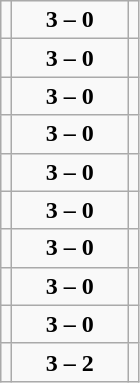<table class="wikitable" style="text-align:center">
<tr>
<td align="left"></td>
<td width="70px"><strong>3 – 0</strong></td>
<td align="left"></td>
</tr>
<tr>
<td align="left"></td>
<td width="70px"><strong>3 – 0</strong></td>
<td align="left"></td>
</tr>
<tr>
<td align="left"></td>
<td width="70px"><strong>3 – 0</strong></td>
<td align="left"></td>
</tr>
<tr>
<td align="left"></td>
<td width="70px"><strong>3 – 0</strong></td>
<td align="left"></td>
</tr>
<tr>
<td align="left"></td>
<td width="70px"><strong>3 – 0</strong></td>
<td align="left"></td>
</tr>
<tr>
<td align="left"></td>
<td width="70px"><strong>3 – 0</strong></td>
<td align="left"></td>
</tr>
<tr>
<td align="left"></td>
<td width="70px"><strong>3 – 0</strong></td>
<td align="left"></td>
</tr>
<tr>
<td align="left"></td>
<td width="70px"><strong>3 – 0</strong></td>
<td align="left"></td>
</tr>
<tr>
<td align="left"></td>
<td width="70px"><strong>3 – 0</strong></td>
<td align="left"></td>
</tr>
<tr>
<td align="left"></td>
<td width="70px"><strong>3 – 2</strong></td>
<td align="left"></td>
</tr>
</table>
